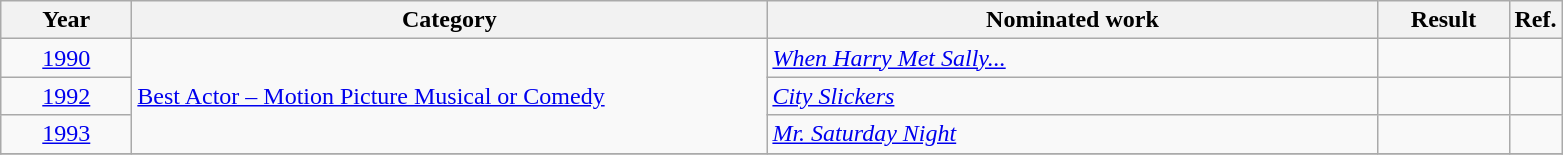<table class=wikitable>
<tr>
<th scope="col" style="width:5em;">Year</th>
<th scope="col" style="width:26em;">Category</th>
<th scope="col" style="width:25em;">Nominated work</th>
<th scope="col" style="width:5em;">Result</th>
<th>Ref.</th>
</tr>
<tr>
<td style="text-align:center;"><a href='#'>1990</a></td>
<td rowspan=3><a href='#'>Best Actor – Motion Picture Musical or Comedy</a></td>
<td><em><a href='#'>When Harry Met Sally...</a></em></td>
<td></td>
<td style="text-align:center;"></td>
</tr>
<tr>
<td style="text-align:center;"><a href='#'>1992</a></td>
<td><em><a href='#'>City Slickers</a></em></td>
<td></td>
<td style="text-align:center;"></td>
</tr>
<tr>
<td style="text-align:center;"><a href='#'>1993</a></td>
<td><em><a href='#'>Mr. Saturday Night</a></em></td>
<td></td>
<td style="text-align:center;"></td>
</tr>
<tr>
</tr>
</table>
